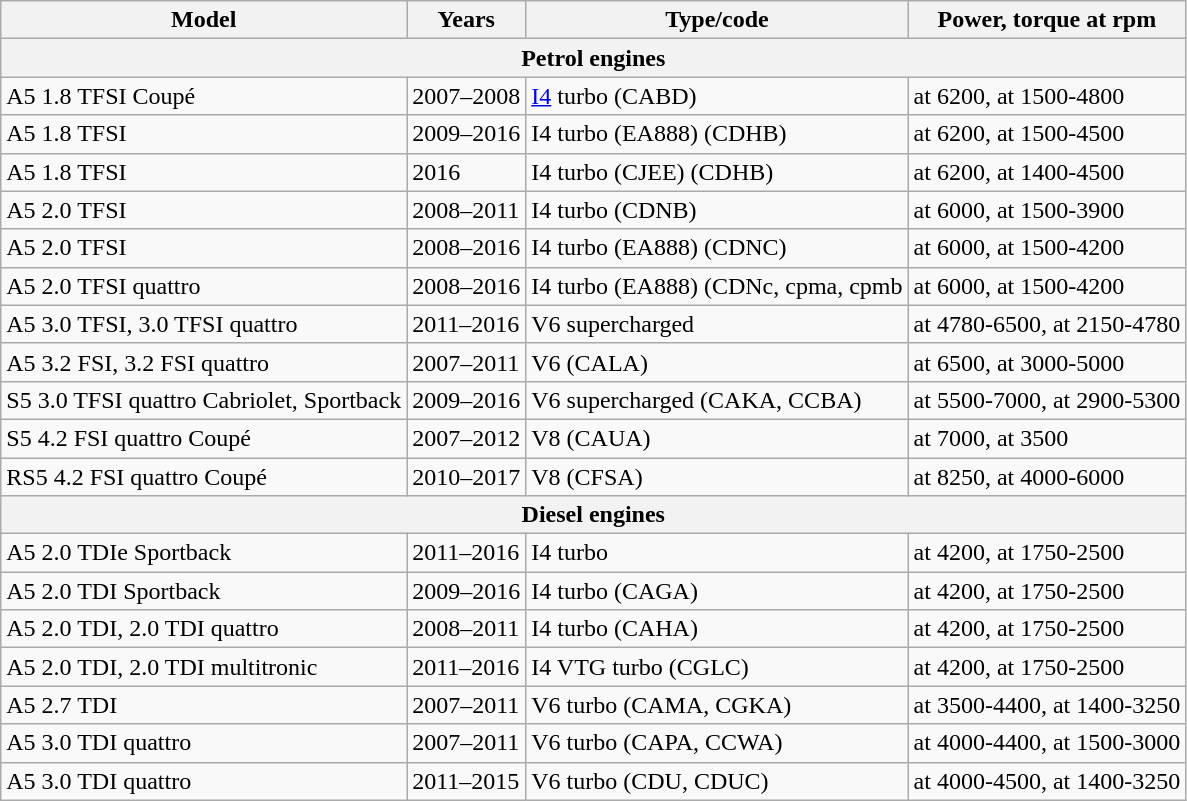<table class="wikitable">
<tr>
<th>Model</th>
<th>Years</th>
<th>Type/code</th>
<th>Power, torque at rpm</th>
</tr>
<tr>
<th colspan=4>Petrol engines</th>
</tr>
<tr>
<td>A5 1.8 TFSI Coupé</td>
<td>2007–2008</td>
<td> <a href='#'>I4</a> turbo (CABD)</td>
<td> at 6200,  at 1500-4800</td>
</tr>
<tr>
<td>A5 1.8 TFSI</td>
<td>2009–2016</td>
<td> I4 turbo (EA888) (CDHB)</td>
<td> at 6200,  at 1500-4500</td>
</tr>
<tr>
<td>A5 1.8 TFSI</td>
<td>2016</td>
<td> I4 turbo (CJEE) (CDHB)</td>
<td> at 6200,  at 1400-4500</td>
</tr>
<tr>
<td>A5 2.0 TFSI</td>
<td>2008–2011</td>
<td> I4 turbo (CDNB)</td>
<td> at 6000,  at 1500-3900</td>
</tr>
<tr>
<td>A5 2.0 TFSI</td>
<td>2008–2016</td>
<td> I4 turbo (EA888) (CDNC)</td>
<td> at 6000,  at 1500-4200</td>
</tr>
<tr>
<td>A5 2.0 TFSI quattro</td>
<td>2008–2016</td>
<td> I4 turbo (EA888) (CDNc, cpma, cpmb</td>
<td> at 6000,  at 1500-4200</td>
</tr>
<tr>
<td>A5 3.0 TFSI, 3.0 TFSI quattro</td>
<td>2011–2016</td>
<td> V6 supercharged</td>
<td> at 4780-6500,  at 2150-4780</td>
</tr>
<tr>
<td>A5 3.2 FSI, 3.2 FSI quattro</td>
<td>2007–2011</td>
<td> V6 (CALA)</td>
<td> at 6500,  at 3000-5000</td>
</tr>
<tr>
<td>S5 3.0 TFSI quattro Cabriolet, Sportback</td>
<td>2009–2016</td>
<td> V6 supercharged (CAKA, CCBA)</td>
<td> at 5500-7000,  at 2900-5300</td>
</tr>
<tr>
<td>S5 4.2 FSI quattro Coupé</td>
<td>2007–2012</td>
<td> V8 (CAUA)</td>
<td> at 7000,  at 3500</td>
</tr>
<tr>
<td>RS5 4.2 FSI quattro Coupé</td>
<td>2010–2017</td>
<td> V8 (CFSA)</td>
<td> at 8250,  at 4000-6000</td>
</tr>
<tr>
<th colspan=4>Diesel engines</th>
</tr>
<tr>
<td>A5 2.0 TDIe Sportback</td>
<td>2011–2016</td>
<td> I4 turbo</td>
<td> at 4200,  at 1750-2500</td>
</tr>
<tr>
<td>A5 2.0 TDI Sportback</td>
<td>2009–2016</td>
<td> I4 turbo (CAGA)</td>
<td> at 4200,  at 1750-2500</td>
</tr>
<tr>
<td>A5 2.0 TDI, 2.0 TDI quattro</td>
<td>2008–2011</td>
<td> I4 turbo (CAHA)</td>
<td> at 4200,  at 1750-2500</td>
</tr>
<tr>
<td>A5 2.0 TDI, 2.0 TDI multitronic</td>
<td>2011–2016</td>
<td> I4 VTG turbo (CGLC)</td>
<td> at 4200,  at 1750-2500</td>
</tr>
<tr>
<td>A5 2.7 TDI</td>
<td>2007–2011</td>
<td> V6 turbo (CAMA, CGKA)</td>
<td> at 3500-4400,  at 1400-3250</td>
</tr>
<tr>
<td>A5 3.0 TDI quattro</td>
<td>2007–2011</td>
<td> V6 turbo (CAPA, CCWA)</td>
<td> at 4000-4400,  at 1500-3000</td>
</tr>
<tr>
<td>A5 3.0 TDI quattro</td>
<td>2011–2015</td>
<td> V6 turbo (CDU, CDUC)</td>
<td> at 4000-4500,  at 1400-3250</td>
</tr>
</table>
